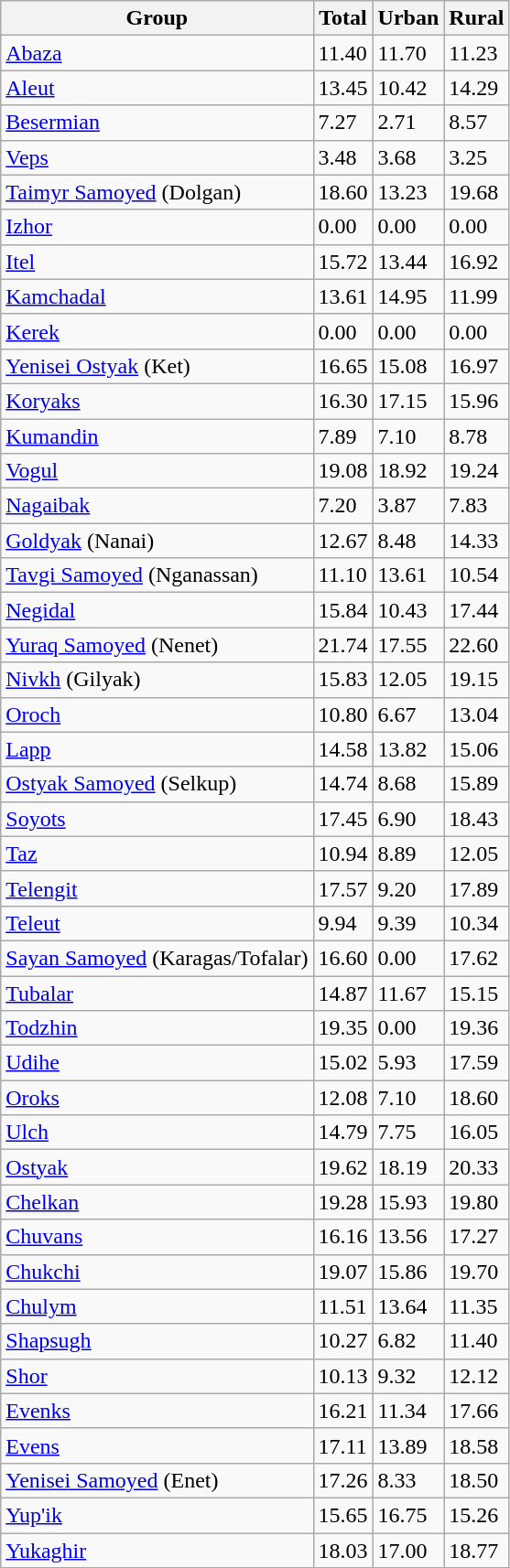<table class = "wikitable sortable">
<tr>
<th>Group</th>
<th>Total</th>
<th>Urban</th>
<th>Rural</th>
</tr>
<tr --->
<td><a href='#'>Abaza</a></td>
<td>11.40</td>
<td>11.70</td>
<td>11.23</td>
</tr>
<tr --->
<td><a href='#'>Aleut</a></td>
<td>13.45</td>
<td>10.42</td>
<td>14.29</td>
</tr>
<tr --->
<td><a href='#'>Besermian</a></td>
<td>7.27</td>
<td>2.71</td>
<td>8.57</td>
</tr>
<tr --->
<td><a href='#'>Veps</a></td>
<td>3.48</td>
<td>3.68</td>
<td>3.25</td>
</tr>
<tr --->
<td><a href='#'>Taimyr Samoyed</a> (Dolgan)</td>
<td>18.60</td>
<td>13.23</td>
<td>19.68</td>
</tr>
<tr --->
<td><a href='#'>Izhor</a></td>
<td>0.00</td>
<td>0.00</td>
<td>0.00</td>
</tr>
<tr --->
<td><a href='#'>Itel</a></td>
<td>15.72</td>
<td>13.44</td>
<td>16.92</td>
</tr>
<tr --->
<td><a href='#'>Kamchadal</a></td>
<td>13.61</td>
<td>14.95</td>
<td>11.99</td>
</tr>
<tr --->
<td><a href='#'>Kerek</a></td>
<td>0.00</td>
<td>0.00</td>
<td>0.00</td>
</tr>
<tr --->
<td><a href='#'>Yenisei Ostyak</a> (Ket)</td>
<td>16.65</td>
<td>15.08</td>
<td>16.97</td>
</tr>
<tr --->
<td><a href='#'>Koryaks</a></td>
<td>16.30</td>
<td>17.15</td>
<td>15.96</td>
</tr>
<tr --->
<td><a href='#'>Kumandin</a></td>
<td>7.89</td>
<td>7.10</td>
<td>8.78</td>
</tr>
<tr --->
<td><a href='#'>Vogul</a></td>
<td>19.08</td>
<td>18.92</td>
<td>19.24</td>
</tr>
<tr --->
<td><a href='#'>Nagaibak</a></td>
<td>7.20</td>
<td>3.87</td>
<td>7.83</td>
</tr>
<tr --->
<td><a href='#'>Goldyak</a> (Nanai)</td>
<td>12.67</td>
<td>8.48</td>
<td>14.33</td>
</tr>
<tr --->
<td><a href='#'>Tavgi Samoyed</a> (Nganassan)</td>
<td>11.10</td>
<td>13.61</td>
<td>10.54</td>
</tr>
<tr --->
<td><a href='#'>Negidal</a></td>
<td>15.84</td>
<td>10.43</td>
<td>17.44</td>
</tr>
<tr --->
<td><a href='#'>Yuraq Samoyed</a> (Nenet)</td>
<td>21.74</td>
<td>17.55</td>
<td>22.60</td>
</tr>
<tr --->
<td><a href='#'>Nivkh</a> (Gilyak)</td>
<td>15.83</td>
<td>12.05</td>
<td>19.15</td>
</tr>
<tr --->
<td><a href='#'>Oroch</a></td>
<td>10.80</td>
<td>6.67</td>
<td>13.04</td>
</tr>
<tr --->
<td><a href='#'>Lapp</a></td>
<td>14.58</td>
<td>13.82</td>
<td>15.06</td>
</tr>
<tr --->
<td><a href='#'>Ostyak Samoyed</a> (Selkup)</td>
<td>14.74</td>
<td>8.68</td>
<td>15.89</td>
</tr>
<tr --->
<td><a href='#'>Soyots</a></td>
<td>17.45</td>
<td>6.90</td>
<td>18.43</td>
</tr>
<tr --->
<td><a href='#'>Taz</a></td>
<td>10.94</td>
<td>8.89</td>
<td>12.05</td>
</tr>
<tr --->
<td><a href='#'>Telengit</a></td>
<td>17.57</td>
<td>9.20</td>
<td>17.89</td>
</tr>
<tr --->
<td><a href='#'>Teleut</a></td>
<td>9.94</td>
<td>9.39</td>
<td>10.34</td>
</tr>
<tr --->
<td><a href='#'>Sayan Samoyed</a> (Karagas/Tofalar)</td>
<td>16.60</td>
<td>0.00</td>
<td>17.62</td>
</tr>
<tr --->
<td><a href='#'>Tubalar</a></td>
<td>14.87</td>
<td>11.67</td>
<td>15.15</td>
</tr>
<tr --->
<td><a href='#'>Todzhin</a></td>
<td>19.35</td>
<td>0.00</td>
<td>19.36</td>
</tr>
<tr --->
<td><a href='#'>Udihe</a></td>
<td>15.02</td>
<td>5.93</td>
<td>17.59</td>
</tr>
<tr --->
<td><a href='#'>Oroks</a></td>
<td>12.08</td>
<td>7.10</td>
<td>18.60</td>
</tr>
<tr --->
<td><a href='#'>Ulch</a></td>
<td>14.79</td>
<td>7.75</td>
<td>16.05</td>
</tr>
<tr --->
<td><a href='#'>Ostyak</a></td>
<td>19.62</td>
<td>18.19</td>
<td>20.33</td>
</tr>
<tr --->
<td><a href='#'>Chelkan</a></td>
<td>19.28</td>
<td>15.93</td>
<td>19.80</td>
</tr>
<tr --->
<td><a href='#'>Chuvans</a></td>
<td>16.16</td>
<td>13.56</td>
<td>17.27</td>
</tr>
<tr --->
<td><a href='#'>Chukchi</a></td>
<td>19.07</td>
<td>15.86</td>
<td>19.70</td>
</tr>
<tr --->
<td><a href='#'>Chulym</a></td>
<td>11.51</td>
<td>13.64</td>
<td>11.35</td>
</tr>
<tr --->
<td><a href='#'>Shapsugh</a></td>
<td>10.27</td>
<td>6.82</td>
<td>11.40</td>
</tr>
<tr --->
<td><a href='#'>Shor</a></td>
<td>10.13</td>
<td>9.32</td>
<td>12.12</td>
</tr>
<tr --->
<td><a href='#'>Evenks</a></td>
<td>16.21</td>
<td>11.34</td>
<td>17.66</td>
</tr>
<tr --->
<td><a href='#'>Evens</a></td>
<td>17.11</td>
<td>13.89</td>
<td>18.58</td>
</tr>
<tr --->
<td><a href='#'>Yenisei Samoyed</a> (Enet)</td>
<td>17.26</td>
<td>8.33</td>
<td>18.50</td>
</tr>
<tr --->
<td><a href='#'>Yup'ik</a></td>
<td>15.65</td>
<td>16.75</td>
<td>15.26</td>
</tr>
<tr --->
<td><a href='#'>Yukaghir</a></td>
<td>18.03</td>
<td>17.00</td>
<td>18.77</td>
</tr>
<tr --->
</tr>
</table>
